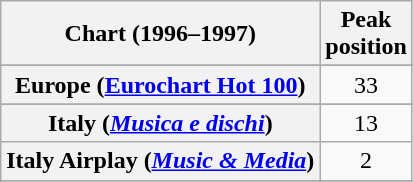<table class="wikitable sortable plainrowheaders" style="text-align:center">
<tr>
<th>Chart (1996–1997)</th>
<th>Peak<br>position</th>
</tr>
<tr>
</tr>
<tr>
</tr>
<tr>
<th scope="row">Europe (<a href='#'>Eurochart Hot 100</a>)</th>
<td>33</td>
</tr>
<tr>
</tr>
<tr>
</tr>
<tr>
<th scope="row">Italy (<em><a href='#'>Musica e dischi</a></em>)</th>
<td>13</td>
</tr>
<tr>
<th scope="row">Italy Airplay (<em><a href='#'>Music & Media</a></em>)</th>
<td>2</td>
</tr>
<tr>
</tr>
<tr>
</tr>
<tr>
</tr>
<tr>
</tr>
</table>
